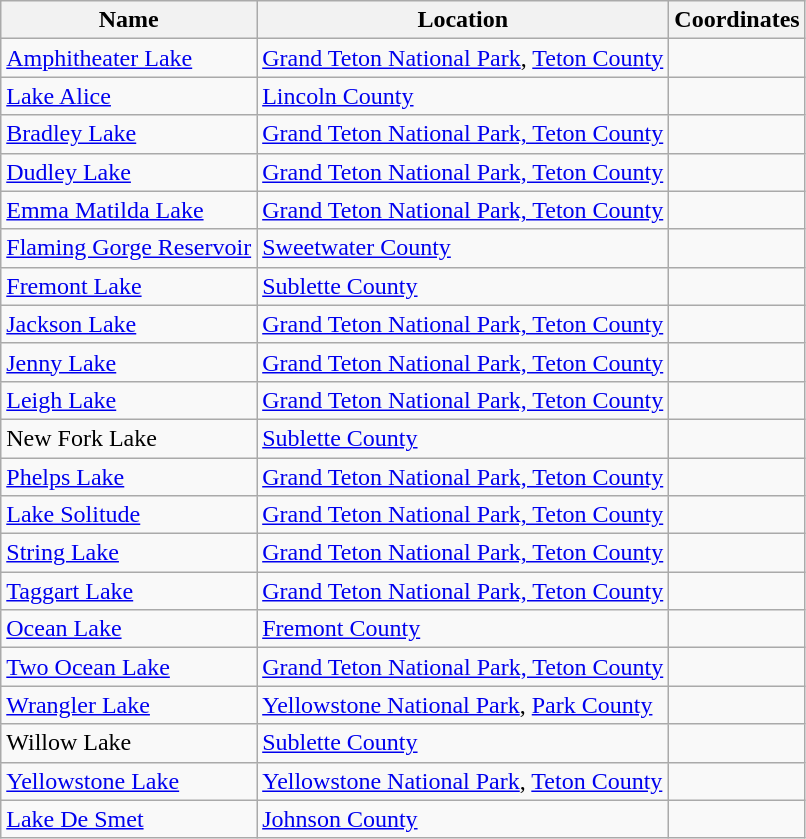<table class="wikitable sortable">
<tr>
<th>Name</th>
<th>Location</th>
<th>Coordinates</th>
</tr>
<tr>
<td><a href='#'>Amphitheater Lake</a></td>
<td><a href='#'>Grand Teton National Park</a>, <a href='#'>Teton County</a></td>
<td></td>
</tr>
<tr>
<td><a href='#'>Lake Alice</a></td>
<td><a href='#'>Lincoln County</a></td>
<td></td>
</tr>
<tr>
<td><a href='#'>Bradley Lake</a></td>
<td><a href='#'>Grand Teton National Park, Teton County</a></td>
<td></td>
</tr>
<tr>
<td><a href='#'>Dudley Lake</a></td>
<td><a href='#'>Grand Teton National Park, Teton County</a></td>
<td></td>
</tr>
<tr>
<td><a href='#'>Emma Matilda Lake</a></td>
<td><a href='#'>Grand Teton National Park, Teton County</a></td>
<td></td>
</tr>
<tr>
<td><a href='#'>Flaming Gorge Reservoir</a></td>
<td><a href='#'>Sweetwater County</a></td>
<td></td>
</tr>
<tr>
<td><a href='#'>Fremont Lake</a></td>
<td><a href='#'>Sublette County</a></td>
<td></td>
</tr>
<tr>
<td><a href='#'>Jackson Lake</a></td>
<td><a href='#'>Grand Teton National Park, Teton County</a></td>
<td></td>
</tr>
<tr>
<td><a href='#'>Jenny Lake</a></td>
<td><a href='#'>Grand Teton National Park, Teton County</a></td>
<td></td>
</tr>
<tr>
<td><a href='#'>Leigh Lake</a></td>
<td><a href='#'>Grand Teton National Park, Teton County</a></td>
<td></td>
</tr>
<tr>
<td>New Fork Lake</td>
<td><a href='#'>Sublette County</a></td>
<td></td>
</tr>
<tr>
<td><a href='#'>Phelps Lake</a></td>
<td><a href='#'>Grand Teton National Park, Teton County</a></td>
<td></td>
</tr>
<tr>
<td><a href='#'>Lake Solitude</a></td>
<td><a href='#'>Grand Teton National Park, Teton County</a></td>
<td></td>
</tr>
<tr>
<td><a href='#'>String Lake</a></td>
<td><a href='#'>Grand Teton National Park, Teton County</a></td>
<td></td>
</tr>
<tr>
<td><a href='#'>Taggart Lake</a></td>
<td><a href='#'>Grand Teton National Park, Teton County</a></td>
<td></td>
</tr>
<tr>
<td><a href='#'>Ocean Lake</a></td>
<td><a href='#'>Fremont County</a></td>
<td></td>
</tr>
<tr>
<td><a href='#'>Two Ocean Lake</a></td>
<td><a href='#'>Grand Teton National Park, Teton County</a></td>
<td></td>
</tr>
<tr>
<td><a href='#'>Wrangler Lake</a></td>
<td><a href='#'>Yellowstone National Park</a>, <a href='#'>Park County</a></td>
<td></td>
</tr>
<tr>
<td>Willow Lake</td>
<td><a href='#'>Sublette County</a></td>
<td></td>
</tr>
<tr>
<td><a href='#'>Yellowstone Lake</a></td>
<td><a href='#'>Yellowstone National Park</a>, <a href='#'>Teton County</a></td>
<td></td>
</tr>
<tr>
<td><a href='#'>Lake De Smet</a></td>
<td><a href='#'>Johnson County</a></td>
<td></td>
</tr>
</table>
